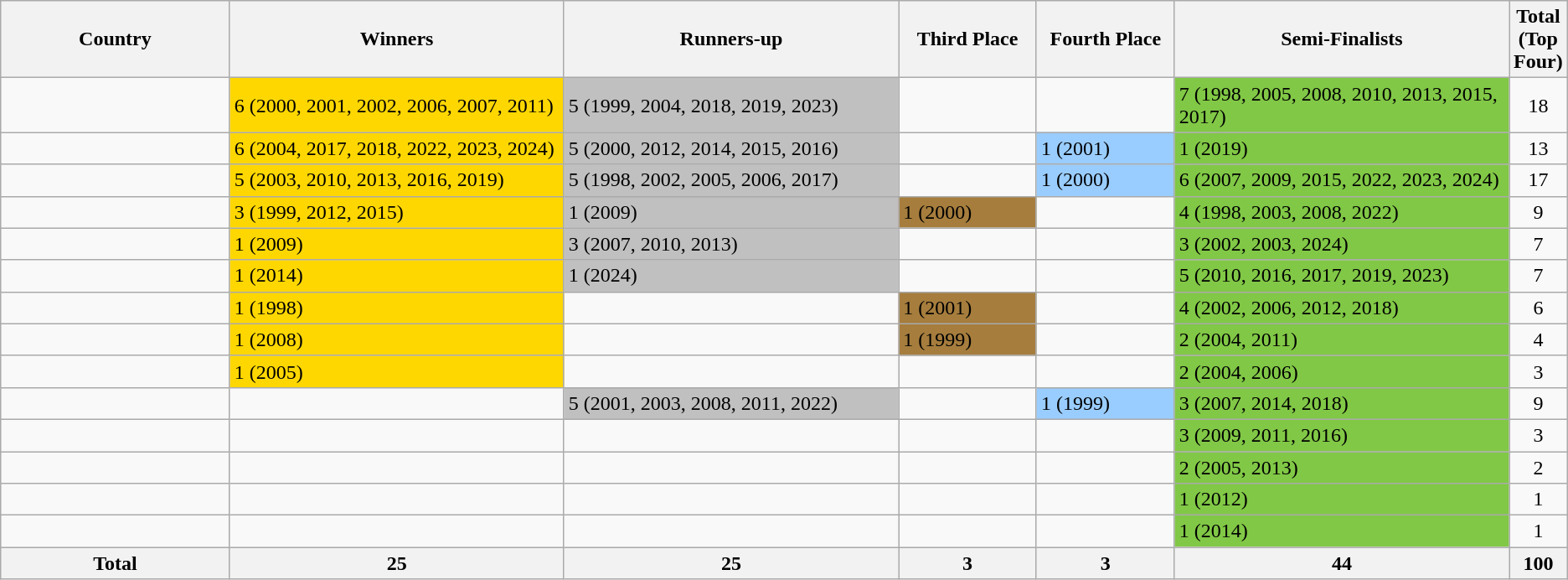<table class="wikitable">
<tr>
<th width=15%>Country</th>
<th width=22%>Winners</th>
<th width=22%>Runners-up</th>
<th width=9%>Third Place</th>
<th width=9%>Fourth Place</th>
<th width=22%>Semi-Finalists</th>
<th>Total (Top Four)</th>
</tr>
<tr>
<td></td>
<td bgcolor=gold>6 (2000, 2001, 2002, 2006, 2007, 2011)</td>
<td bgcolor=silver>5 (1999, 2004, 2018, 2019, 2023)</td>
<td></td>
<td></td>
<td bgcolor=#81c846>7 (1998, 2005, 2008, 2010, 2013, 2015, 2017)</td>
<td align=center>18</td>
</tr>
<tr>
<td></td>
<td bgcolor=gold>6 (2004, 2017, 2018, 2022, 2023, 2024)</td>
<td bgcolor=silver>5 (2000, 2012, 2014, 2015, 2016)</td>
<td></td>
<td bgcolor=#9acdff>1 (2001)</td>
<td bgcolor=#81c846>1 (2019)</td>
<td align=center>13</td>
</tr>
<tr>
<td></td>
<td bgcolor=gold>5 (2003, 2010, 2013, 2016, 2019)</td>
<td bgcolor=silver>5 (1998, 2002, 2005, 2006, 2017)</td>
<td></td>
<td bgcolor=#9acdff>1 (2000)</td>
<td bgcolor=#81c846>6 (2007, 2009, 2015, 2022, 2023, 2024)</td>
<td align=center>17</td>
</tr>
<tr>
<td></td>
<td bgcolor=gold>3 (1999, 2012, 2015)</td>
<td bgcolor=silver>1 (2009)</td>
<td bgcolor=a67d3d>1 (2000)</td>
<td></td>
<td bgcolor=#81c846>4 (1998, 2003, 2008, 2022)</td>
<td align=center>9</td>
</tr>
<tr>
<td></td>
<td bgcolor=gold>1 (2009)</td>
<td bgcolor=silver>3 (2007, 2010, 2013)</td>
<td></td>
<td></td>
<td bgcolor=#81c846>3 (2002, 2003, 2024)</td>
<td align=center>7</td>
</tr>
<tr>
<td></td>
<td bgcolor=gold>1 (2014)</td>
<td bgcolor=silver>1 (2024)</td>
<td></td>
<td></td>
<td bgcolor=#81c846>5 (2010, 2016, 2017, 2019, 2023)</td>
<td align=center>7</td>
</tr>
<tr>
<td></td>
<td bgcolor=gold>1 (1998)</td>
<td></td>
<td bgcolor=a67d3d>1 (2001)</td>
<td></td>
<td bgcolor=#81c846>4 (2002, 2006, 2012, 2018)</td>
<td align=center>6</td>
</tr>
<tr>
<td></td>
<td bgcolor=gold>1 (2008)</td>
<td></td>
<td bgcolor=a67d3d>1 (1999)</td>
<td></td>
<td bgcolor=#81c846>2 (2004, 2011)</td>
<td align=center>4</td>
</tr>
<tr>
<td></td>
<td bgcolor=gold>1 (2005)</td>
<td></td>
<td></td>
<td></td>
<td bgcolor=#81c846>2 (2004, 2006)</td>
<td align=center>3</td>
</tr>
<tr>
<td></td>
<td></td>
<td bgcolor=silver>5 (2001, 2003, 2008, 2011, 2022)</td>
<td></td>
<td bgcolor=#9acdff>1 (1999)</td>
<td bgcolor=#81c846>3 (2007, 2014, 2018)</td>
<td align=center>9</td>
</tr>
<tr>
<td></td>
<td></td>
<td></td>
<td></td>
<td></td>
<td bgcolor=#81c846>3 (2009, 2011, 2016)</td>
<td align=center>3</td>
</tr>
<tr>
<td></td>
<td></td>
<td></td>
<td></td>
<td></td>
<td bgcolor=#81c846>2 (2005, 2013)</td>
<td align=center>2</td>
</tr>
<tr>
<td></td>
<td></td>
<td></td>
<td></td>
<td></td>
<td bgcolor=#81c846>1 (2012)</td>
<td align=center>1</td>
</tr>
<tr>
<td></td>
<td></td>
<td></td>
<td></td>
<td></td>
<td bgcolor=#81c846>1 (2014)</td>
<td align=center>1</td>
</tr>
<tr>
<th colspan=1>Total</th>
<th>25</th>
<th>25</th>
<th>3</th>
<th>3</th>
<th>44</th>
<th>100</th>
</tr>
</table>
